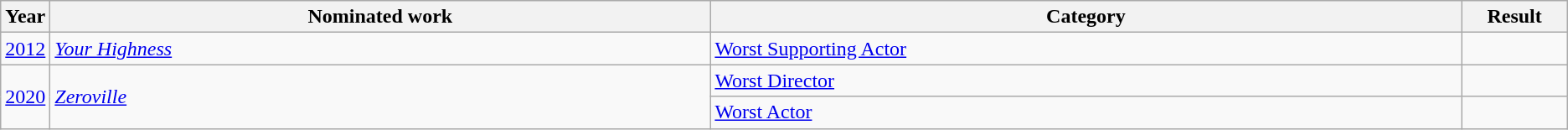<table class="wikitable sortable">
<tr>
<th scope="col" style="width:1em;">Year</th>
<th scope="col" style="width:35em;">Nominated work</th>
<th scope="col" style="width:40em;">Category</th>
<th scope="col" style="width:5em;">Result</th>
</tr>
<tr>
<td rowspan="1"><a href='#'>2012</a></td>
<td rowspan="1"><em><a href='#'>Your Highness</a></em></td>
<td><a href='#'>Worst Supporting Actor</a></td>
<td></td>
</tr>
<tr>
<td rowspan="2"><a href='#'>2020</a></td>
<td rowspan="2"><em><a href='#'>Zeroville</a></em></td>
<td><a href='#'>Worst Director</a></td>
<td></td>
</tr>
<tr>
<td><a href='#'>Worst Actor</a></td>
<td></td>
</tr>
</table>
